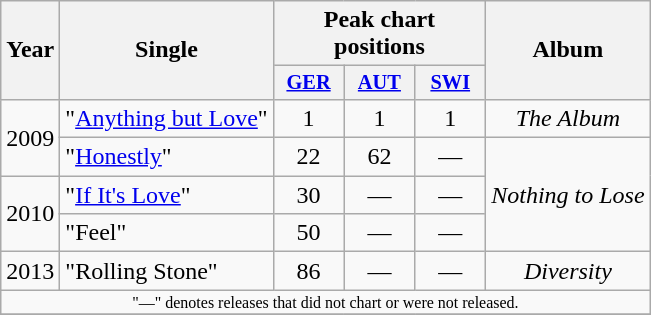<table class="wikitable" style="text-align:center;">
<tr>
<th rowspan="2">Year</th>
<th rowspan="2">Single</th>
<th colspan="3">Peak chart positions</th>
<th rowspan="2">Album</th>
</tr>
<tr>
<th style="width:3em;font-size:85%"><a href='#'>GER</a></th>
<th style="width:3em;font-size:85%"><a href='#'>AUT</a></th>
<th style="width:3em;font-size:85%"><a href='#'>SWI</a></th>
</tr>
<tr>
<td rowspan="2">2009</td>
<td align="left">"<a href='#'>Anything but Love</a>"</td>
<td>1</td>
<td>1</td>
<td>1</td>
<td align="center" rowspan="1"><em>The Album</em></td>
</tr>
<tr>
<td align="left">"<a href='#'>Honestly</a>"</td>
<td>22</td>
<td>62</td>
<td>—</td>
<td align="center" rowspan="3"><em>Nothing to Lose</em></td>
</tr>
<tr>
<td rowspan="2">2010</td>
<td align="left">"<a href='#'>If It's Love</a>"</td>
<td>30</td>
<td>—</td>
<td>—</td>
</tr>
<tr>
<td align="left">"Feel"</td>
<td>50</td>
<td>—</td>
<td>—</td>
</tr>
<tr>
<td rowspan="1">2013</td>
<td align="left">"Rolling Stone"</td>
<td>86</td>
<td>—</td>
<td>—</td>
<td align="center" rowspan="1"><em>Diversity</em></td>
</tr>
<tr>
<td align="center" colspan="16" style="font-size: 8pt">"—" denotes releases that did not chart or were not released.</td>
</tr>
<tr>
</tr>
</table>
